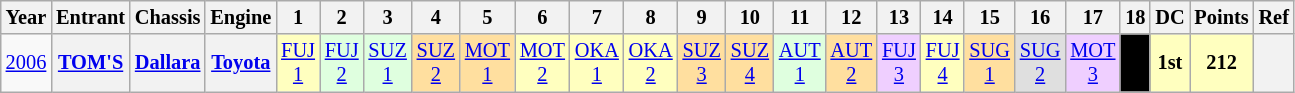<table class="wikitable" style="text-align:center; font-size:85%">
<tr>
<th>Year</th>
<th>Entrant</th>
<th>Chassis</th>
<th>Engine</th>
<th>1</th>
<th>2</th>
<th>3</th>
<th>4</th>
<th>5</th>
<th>6</th>
<th>7</th>
<th>8</th>
<th>9</th>
<th>10</th>
<th>11</th>
<th>12</th>
<th>13</th>
<th>14</th>
<th>15</th>
<th>16</th>
<th>17</th>
<th>18</th>
<th>DC</th>
<th>Points</th>
<th>Ref</th>
</tr>
<tr>
<td><a href='#'>2006</a></td>
<th nowrap><a href='#'>TOM'S</a></th>
<th nowrap><a href='#'>Dallara</a></th>
<th nowrap><a href='#'>Toyota</a></th>
<td style="background:#FFFFBF;"><a href='#'>FUJ<br>1</a><br></td>
<td style="background:#DFFFDF;"><a href='#'>FUJ<br>2</a><br></td>
<td style="background:#DFFFDF;"><a href='#'>SUZ<br>1</a><br></td>
<td style="background:#FFDF9F;"><a href='#'>SUZ<br>2</a><br></td>
<td style="background:#FFDF9F;"><a href='#'>MOT<br>1</a><br></td>
<td style="background:#FFFFBF;"><a href='#'>MOT<br>2</a><br></td>
<td style="background:#FFFFBF;"><a href='#'>OKA<br>1</a><br></td>
<td style="background:#FFFFBF;"><a href='#'>OKA<br>2</a><br></td>
<td style="background:#FFDF9F;"><a href='#'>SUZ<br>3</a><br></td>
<td style="background:#FFDF9F;"><a href='#'>SUZ<br>4</a><br></td>
<td style="background:#DFFFDF;"><a href='#'>AUT<br>1</a><br></td>
<td style="background:#FFDF9F;"><a href='#'>AUT<br>2</a><br></td>
<td style="background:#EFCFFF;"><a href='#'>FUJ<br>3</a><br></td>
<td style="background:#FFFFBF;"><a href='#'>FUJ<br>4</a><br></td>
<td style="background:#FFDF9F;"><a href='#'>SUG<br>1</a><br></td>
<td style="background:#DFDFDF;"><a href='#'>SUG<br>2</a><br></td>
<td style="background:#EFCFFF;"><a href='#'>MOT<br>3</a><br></td>
<td bgcolor="#000000" style="color:#FFFFFF"><strong><a href='#'></a></strong><br></td>
<td style="background:#FFFFBF;"><strong>1st</strong></td>
<td style="background:#FFFFBF;"><strong>212</strong></td>
<th></th>
</tr>
</table>
